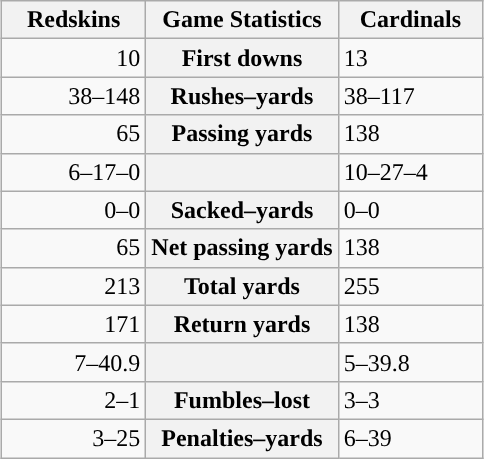<table class="wikitable" style="margin: 1em auto 1em auto">
<tr>
<th style="width:30%;">Redskins</th>
<th style="width:40%;">Game Statistics</th>
<th style="width:30%;">Cardinals</th>
</tr>
<tr>
<td style="text-align:right;">10</td>
<th>First downs</th>
<td>13</td>
</tr>
<tr>
<td style="text-align:right;">38–148</td>
<th>Rushes–yards</th>
<td>38–117</td>
</tr>
<tr>
<td style="text-align:right;">65</td>
<th>Passing yards</th>
<td>138</td>
</tr>
<tr>
<td style="text-align:right;">6–17–0</td>
<th></th>
<td>10–27–4</td>
</tr>
<tr>
<td style="text-align:right;">0–0</td>
<th>Sacked–yards</th>
<td>0–0</td>
</tr>
<tr>
<td style="text-align:right;">65</td>
<th>Net passing yards</th>
<td>138</td>
</tr>
<tr>
<td style="text-align:right;">213</td>
<th>Total yards</th>
<td>255</td>
</tr>
<tr>
<td style="text-align:right;">171</td>
<th>Return yards</th>
<td>138</td>
</tr>
<tr>
<td style="text-align:right;">7–40.9</td>
<th></th>
<td>5–39.8</td>
</tr>
<tr>
<td style="text-align:right;">2–1</td>
<th>Fumbles–lost</th>
<td>3–3</td>
</tr>
<tr>
<td style="text-align:right;">3–25</td>
<th>Penalties–yards</th>
<td>6–39</td>
</tr>
</table>
